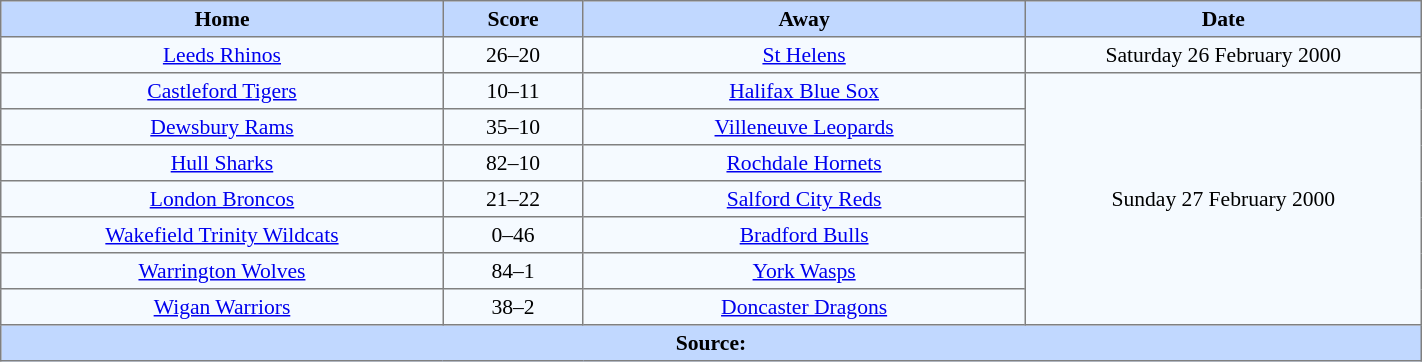<table border=1 style="border-collapse:collapse; font-size:90%; text-align:center;" cellpadding=3 cellspacing=0 width=75%>
<tr bgcolor=#C1D8FF>
<th scope=col width=19%>Home</th>
<th scope=col width=6%>Score</th>
<th scope=col width=19%>Away</th>
<th scope=col width=17%>Date</th>
</tr>
<tr bgcolor=#F5FAFF>
<td><a href='#'>Leeds Rhinos</a></td>
<td>26–20</td>
<td><a href='#'>St Helens</a></td>
<td>Saturday 26 February 2000</td>
</tr>
<tr bgcolor=#F5FAFF>
<td><a href='#'>Castleford Tigers</a></td>
<td>10–11</td>
<td><a href='#'>Halifax Blue Sox</a></td>
<td rowspan=7>Sunday 27 February 2000</td>
</tr>
<tr bgcolor=#F5FAFF>
<td><a href='#'>Dewsbury Rams</a></td>
<td>35–10</td>
<td><a href='#'>Villeneuve Leopards</a></td>
</tr>
<tr bgcolor=#F5FAFF>
<td><a href='#'>Hull Sharks</a></td>
<td>82–10</td>
<td><a href='#'>Rochdale Hornets</a></td>
</tr>
<tr bgcolor=#F5FAFF>
<td><a href='#'>London Broncos</a></td>
<td>21–22</td>
<td><a href='#'>Salford City Reds</a></td>
</tr>
<tr bgcolor=#F5FAFF>
<td><a href='#'>Wakefield Trinity Wildcats</a></td>
<td>0–46</td>
<td><a href='#'>Bradford Bulls</a></td>
</tr>
<tr bgcolor=#F5FAFF>
<td><a href='#'>Warrington Wolves</a></td>
<td>84–1</td>
<td><a href='#'>York Wasps</a></td>
</tr>
<tr bgcolor=#F5FAFF>
<td><a href='#'>Wigan Warriors</a></td>
<td>38–2</td>
<td><a href='#'>Doncaster Dragons</a></td>
</tr>
<tr style="background:#c1d8ff;">
<th colspan=4>Source:</th>
</tr>
</table>
